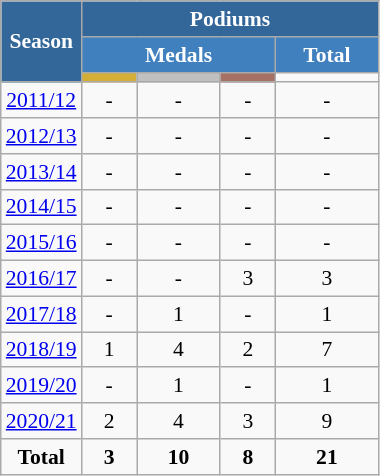<table class="wikitable" style="font-size:90%; text-align:center; border:grey solid 1px; border-collapse:collapse;" width="20%">
<tr style="background-color:#369; color:white;">
<td rowspan="3" colspan="1" width="12%"><strong>Season</strong></td>
<td colspan="10"><strong>Podiums</strong></td>
</tr>
<tr style="background-color:#4180be; color:white;">
<th style="background:#4180be;" width="100" colspan="3">Medals</th>
<th style="background:#4180be;" width="50" colspan="4">Total</th>
</tr>
<tr>
<td align="center" bgcolor="#d4af37"></td>
<td align="center" bgcolor="silver"></td>
<td align="center" bgcolor="#a57164"></td>
<td></td>
</tr>
<tr>
<td><a href='#'>2011/12</a></td>
<td>-</td>
<td>-</td>
<td>-</td>
<td>-</td>
</tr>
<tr>
<td><a href='#'>2012/13</a></td>
<td>-</td>
<td>-</td>
<td>-</td>
<td>-</td>
</tr>
<tr>
<td><a href='#'>2013/14</a></td>
<td>-</td>
<td>-</td>
<td>-</td>
<td>-</td>
</tr>
<tr>
<td><a href='#'>2014/15</a></td>
<td>-</td>
<td>-</td>
<td>-</td>
<td>-</td>
</tr>
<tr>
<td><a href='#'>2015/16</a></td>
<td>-</td>
<td>-</td>
<td>-</td>
<td>-</td>
</tr>
<tr>
<td><a href='#'>2016/17</a></td>
<td>-</td>
<td>-</td>
<td>3</td>
<td>3</td>
</tr>
<tr>
<td><a href='#'>2017/18</a></td>
<td>-</td>
<td>1</td>
<td>-</td>
<td>1</td>
</tr>
<tr>
<td><a href='#'>2018/19</a></td>
<td>1</td>
<td>4</td>
<td>2</td>
<td>7</td>
</tr>
<tr>
<td><a href='#'>2019/20</a></td>
<td>-</td>
<td>1</td>
<td>-</td>
<td>1</td>
</tr>
<tr>
<td><a href='#'>2020/21</a></td>
<td>2</td>
<td>4</td>
<td>3</td>
<td>9</td>
</tr>
<tr>
<td><strong>Total</strong></td>
<td><strong>3</strong></td>
<td><strong>10</strong></td>
<td><strong>8</strong></td>
<td><strong>21</strong></td>
</tr>
</table>
